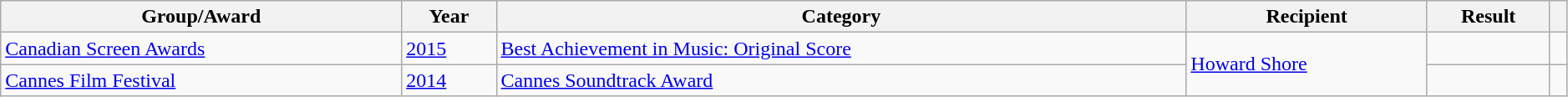<table class="wikitable sortable" style="width: 99%;">
<tr>
<th scope="col">Group/Award</th>
<th scope="col">Year</th>
<th scope="col">Category</th>
<th scope="col">Recipient</th>
<th scope="col">Result</th>
<th scope="col" class="unsortable"></th>
</tr>
<tr>
<td><a href='#'>Canadian Screen Awards</a></td>
<td><a href='#'>2015</a></td>
<td><a href='#'>Best Achievement in Music: Original Score</a></td>
<td rowspan="2"><a href='#'>Howard Shore</a></td>
<td></td>
<td align="center"><br></td>
</tr>
<tr>
<td><a href='#'>Cannes Film Festival</a></td>
<td><a href='#'>2014</a></td>
<td><a href='#'>Cannes Soundtrack Award</a></td>
<td></td>
<td align="center"></td>
</tr>
</table>
